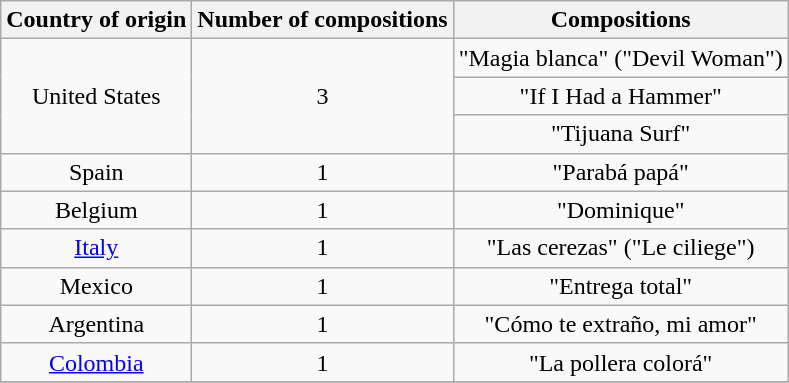<table class="wikitable">
<tr>
<th>Country of origin</th>
<th>Number of compositions</th>
<th>Compositions</th>
</tr>
<tr>
<td align="center" rowspan="3">United States</td>
<td align="center" rowspan="3">3</td>
<td align="center">"Magia blanca" ("Devil Woman")</td>
</tr>
<tr>
<td align="center">"If I Had a Hammer"</td>
</tr>
<tr>
<td align="center">"Tijuana Surf"</td>
</tr>
<tr>
<td align="center">Spain</td>
<td align="center">1</td>
<td align="center">"Parabá papá"</td>
</tr>
<tr>
<td align="center">Belgium</td>
<td align="center">1</td>
<td align="center">"Dominique"</td>
</tr>
<tr>
<td align="center"><a href='#'>Italy</a></td>
<td align="center">1</td>
<td align="center">"Las cerezas" ("Le ciliege")</td>
</tr>
<tr>
<td align="center">Mexico</td>
<td align="center">1</td>
<td align="center">"Entrega total"</td>
</tr>
<tr>
<td align="center">Argentina</td>
<td align="center">1</td>
<td align="center">"Cómo te extraño, mi amor"</td>
</tr>
<tr>
<td align="center"><a href='#'>Colombia</a></td>
<td align="center">1</td>
<td align="center">"La pollera colorá"</td>
</tr>
<tr>
</tr>
</table>
